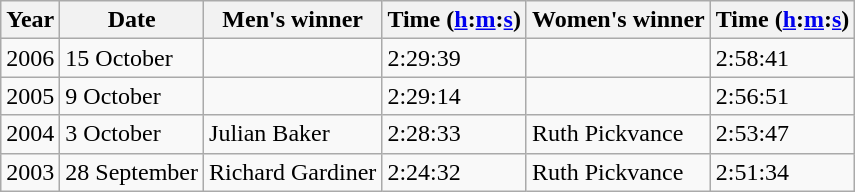<table class="wikitable sortable">
<tr>
<th>Year</th>
<th class="unsortable">Date</th>
<th>Men's winner</th>
<th>Time (<a href='#'>h</a>:<a href='#'>m</a>:<a href='#'>s</a>)</th>
<th>Women's winner</th>
<th>Time  (<a href='#'>h</a>:<a href='#'>m</a>:<a href='#'>s</a>)</th>
</tr>
<tr>
<td>2006</td>
<td>15 October</td>
<td></td>
<td>2:29:39</td>
<td></td>
<td>2:58:41</td>
</tr>
<tr>
<td>2005</td>
<td>9 October</td>
<td></td>
<td>2:29:14</td>
<td></td>
<td>2:56:51</td>
</tr>
<tr>
<td>2004</td>
<td>3 October</td>
<td>Julian Baker</td>
<td>2:28:33</td>
<td>Ruth Pickvance </td>
<td>2:53:47</td>
</tr>
<tr>
<td>2003 </td>
<td>28 September</td>
<td>Richard Gardiner</td>
<td>2:24:32</td>
<td>Ruth Pickvance </td>
<td>2:51:34</td>
</tr>
</table>
